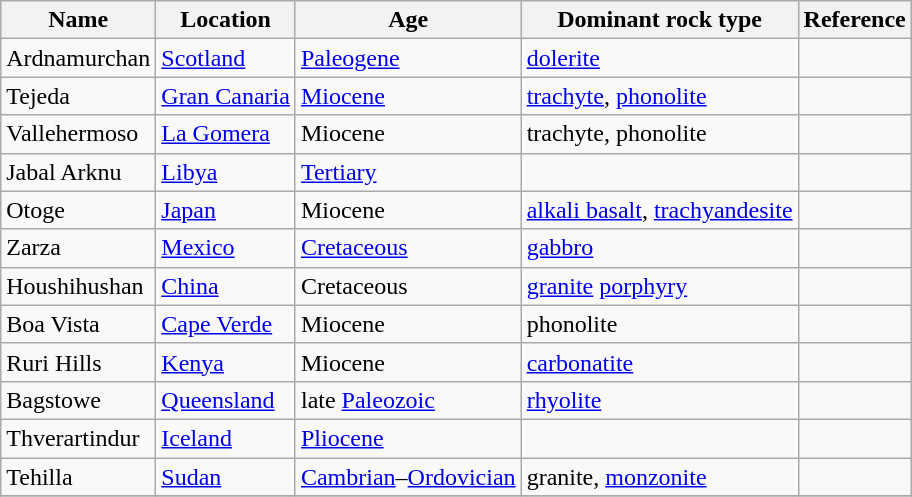<table class="wikitable" style="margin:left">
<tr>
<th>Name</th>
<th>Location</th>
<th>Age</th>
<th>Dominant rock type</th>
<th>Reference</th>
</tr>
<tr>
<td>Ardnamurchan</td>
<td><a href='#'>Scotland</a></td>
<td><a href='#'>Paleogene</a></td>
<td><a href='#'>dolerite</a></td>
<td></td>
</tr>
<tr>
<td>Tejeda</td>
<td><a href='#'>Gran Canaria</a></td>
<td><a href='#'>Miocene</a></td>
<td><a href='#'>trachyte</a>, <a href='#'>phonolite</a></td>
<td></td>
</tr>
<tr>
<td>Vallehermoso</td>
<td><a href='#'>La Gomera</a></td>
<td>Miocene</td>
<td>trachyte, phonolite</td>
<td></td>
</tr>
<tr>
<td>Jabal Arknu</td>
<td><a href='#'>Libya</a></td>
<td><a href='#'>Tertiary</a></td>
<td></td>
<td></td>
</tr>
<tr>
<td>Otoge</td>
<td><a href='#'>Japan</a></td>
<td>Miocene</td>
<td><a href='#'>alkali basalt</a>, <a href='#'>trachyandesite</a></td>
<td></td>
</tr>
<tr>
<td>Zarza</td>
<td><a href='#'>Mexico</a></td>
<td><a href='#'>Cretaceous</a></td>
<td><a href='#'>gabbro</a></td>
<td></td>
</tr>
<tr>
<td>Houshihushan</td>
<td><a href='#'>China</a></td>
<td>Cretaceous</td>
<td><a href='#'>granite</a> <a href='#'>porphyry</a></td>
<td></td>
</tr>
<tr>
<td>Boa Vista</td>
<td><a href='#'>Cape Verde</a></td>
<td>Miocene</td>
<td>phonolite</td>
<td></td>
</tr>
<tr>
<td>Ruri Hills</td>
<td><a href='#'>Kenya</a></td>
<td>Miocene</td>
<td><a href='#'>carbonatite</a></td>
<td></td>
</tr>
<tr>
<td>Bagstowe</td>
<td><a href='#'>Queensland</a></td>
<td>late <a href='#'>Paleozoic</a></td>
<td><a href='#'>rhyolite</a></td>
<td></td>
</tr>
<tr>
<td>Thverartindur</td>
<td><a href='#'>Iceland</a></td>
<td><a href='#'>Pliocene</a></td>
<td></td>
<td></td>
</tr>
<tr>
<td>Tehilla</td>
<td><a href='#'>Sudan</a></td>
<td><a href='#'>Cambrian</a>–<a href='#'>Ordovician</a></td>
<td>granite, <a href='#'>monzonite</a></td>
<td></td>
</tr>
<tr>
</tr>
</table>
